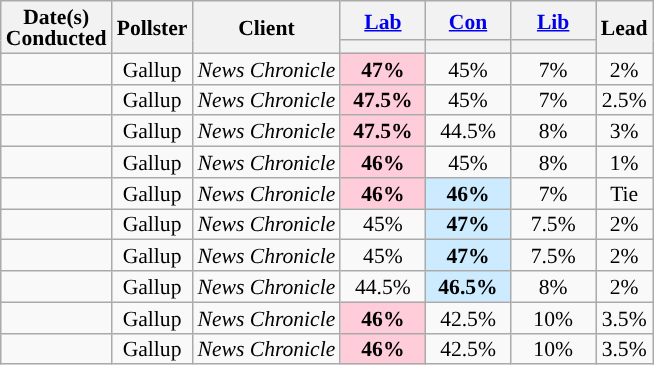<table class="wikitable sortable mw-datatable" style="text-align:center;font-size:90%;line-height:14px;">
<tr>
<th rowspan="2">Date(s)<br>Conducted</th>
<th rowspan="2">Pollster</th>
<th rowspan="2">Client</th>
<th class="unsortable" style="width:50px;"><a href='#'>Lab</a></th>
<th class="unsortable" style="width:50px;"><a href='#'>Con</a></th>
<th class="unsortable" style="width:50px;"><a href='#'>Lib</a></th>
<th rowspan="2">Lead</th>
</tr>
<tr>
<th style="background:"></th>
<th style="background:"></th>
<th style="background:"></th>
</tr>
<tr>
<td></td>
<td>Gallup</td>
<td><em>News Chronicle</em></td>
<td style="background:#FFCCDA;"><strong>47%</strong></td>
<td>45%</td>
<td>7%</td>
<td style="background:">2%</td>
</tr>
<tr>
<td></td>
<td>Gallup</td>
<td><em>News Chronicle</em></td>
<td style="background:#FFCCDA;"><strong>47.5%</strong></td>
<td>45%</td>
<td>7%</td>
<td style="background:">2.5%</td>
</tr>
<tr>
<td></td>
<td>Gallup</td>
<td><em>News Chronicle</em></td>
<td style="background:#FFCCDA;"><strong>47.5%</strong></td>
<td>44.5%</td>
<td>8%</td>
<td style="background:">3%</td>
</tr>
<tr>
<td></td>
<td>Gallup</td>
<td><em>News Chronicle</em></td>
<td style="background:#FFCCDA;"><strong>46%</strong></td>
<td>45%</td>
<td>8%</td>
<td style="background:">1%</td>
</tr>
<tr>
<td></td>
<td>Gallup</td>
<td><em>News Chronicle</em></td>
<td style="background:#FFCCDA;"><strong>46%</strong></td>
<td style="background:#CCEBFF;"><strong>46%</strong></td>
<td>7%</td>
<td>Tie</td>
</tr>
<tr>
<td></td>
<td>Gallup</td>
<td><em>News Chronicle</em></td>
<td>45%</td>
<td style="background:#CCEBFF;"><strong>47%</strong></td>
<td>7.5%</td>
<td style="background:">2%</td>
</tr>
<tr>
<td></td>
<td>Gallup</td>
<td><em>News Chronicle</em></td>
<td>45%</td>
<td style="background:#CCEBFF;"><strong>47%</strong></td>
<td>7.5%</td>
<td style="background:">2%</td>
</tr>
<tr>
<td></td>
<td>Gallup</td>
<td><em>News Chronicle</em></td>
<td>44.5%</td>
<td style="background:#CCEBFF;"><strong>46.5%</strong></td>
<td>8%</td>
<td style="background:">2%</td>
</tr>
<tr>
<td></td>
<td>Gallup</td>
<td><em>News Chronicle</em></td>
<td style="background:#FFCCDA;"><strong>46%</strong></td>
<td>42.5%</td>
<td>10%</td>
<td style="background:">3.5%</td>
</tr>
<tr>
<td></td>
<td>Gallup</td>
<td><em>News Chronicle</em></td>
<td style="background:#FFCCDA;"><strong>46%</strong></td>
<td>42.5%</td>
<td>10%</td>
<td style="background:">3.5%</td>
</tr>
</table>
